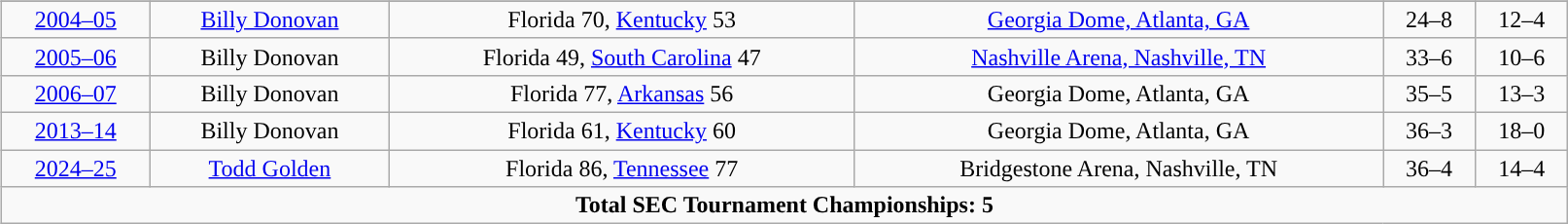<table border="0" style="width:95%;">
<tr>
<td valign="top"><br><table class="wikitable" style="width:90%;">
<tr>
</tr>
<tr style="text-align:center;">
<td><a href='#'>2004–05</a></td>
<td><a href='#'>Billy Donovan</a></td>
<td>Florida 70, <a href='#'>Kentucky</a> 53</td>
<td><a href='#'>Georgia Dome, Atlanta, GA</a></td>
<td>24–8</td>
<td>12–4</td>
</tr>
<tr style="text-align:center;">
<td><a href='#'>2005–06</a></td>
<td>Billy Donovan</td>
<td>Florida 49, <a href='#'>South Carolina</a> 47</td>
<td><a href='#'>Nashville Arena, Nashville, TN</a></td>
<td>33–6</td>
<td>10–6</td>
</tr>
<tr style="text-align:center;">
<td><a href='#'>2006–07</a></td>
<td>Billy Donovan</td>
<td>Florida 77, <a href='#'>Arkansas</a> 56</td>
<td>Georgia Dome, Atlanta, GA</td>
<td>35–5</td>
<td>13–3</td>
</tr>
<tr style="text-align:center;">
<td><a href='#'>2013–14</a></td>
<td>Billy Donovan</td>
<td>Florida 61, <a href='#'>Kentucky</a> 60</td>
<td>Georgia Dome, Atlanta, GA</td>
<td>36–3</td>
<td>18–0</td>
</tr>
<tr style="text-align:center;">
<td><a href='#'>2024–25</a></td>
<td><a href='#'>Todd Golden</a></td>
<td>Florida 86, <a href='#'>Tennessee</a> 77</td>
<td>Bridgestone Arena, Nashville, TN</td>
<td>36–4</td>
<td>14–4</td>
</tr>
<tr style="text-align:center; ">
<td colspan="6"><strong>Total SEC Tournament Championships: 5</strong></td>
</tr>
</table>
</td>
</tr>
</table>
